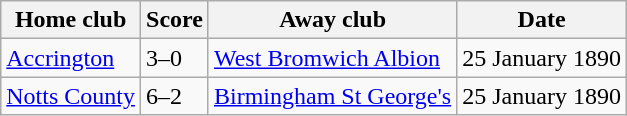<table class="wikitable">
<tr>
<th>Home club</th>
<th>Score</th>
<th>Away club</th>
<th>Date</th>
</tr>
<tr>
<td><a href='#'>Accrington</a></td>
<td>3–0</td>
<td><a href='#'>West Bromwich Albion</a></td>
<td>25 January 1890</td>
</tr>
<tr>
<td><a href='#'>Notts County</a></td>
<td>6–2</td>
<td><a href='#'>Birmingham St George's</a></td>
<td>25 January 1890</td>
</tr>
</table>
